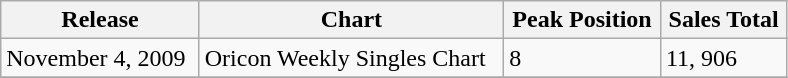<table class="wikitable" width="525px">
<tr>
<th align="left">Release</th>
<th align="left">Chart</th>
<th align="left">Peak Position</th>
<th align="left">Sales Total</th>
</tr>
<tr>
<td align="left">November 4, 2009</td>
<td align="left">Oricon Weekly Singles Chart</td>
<td align="left">8</td>
<td align="left">11, 906</td>
</tr>
<tr>
</tr>
</table>
